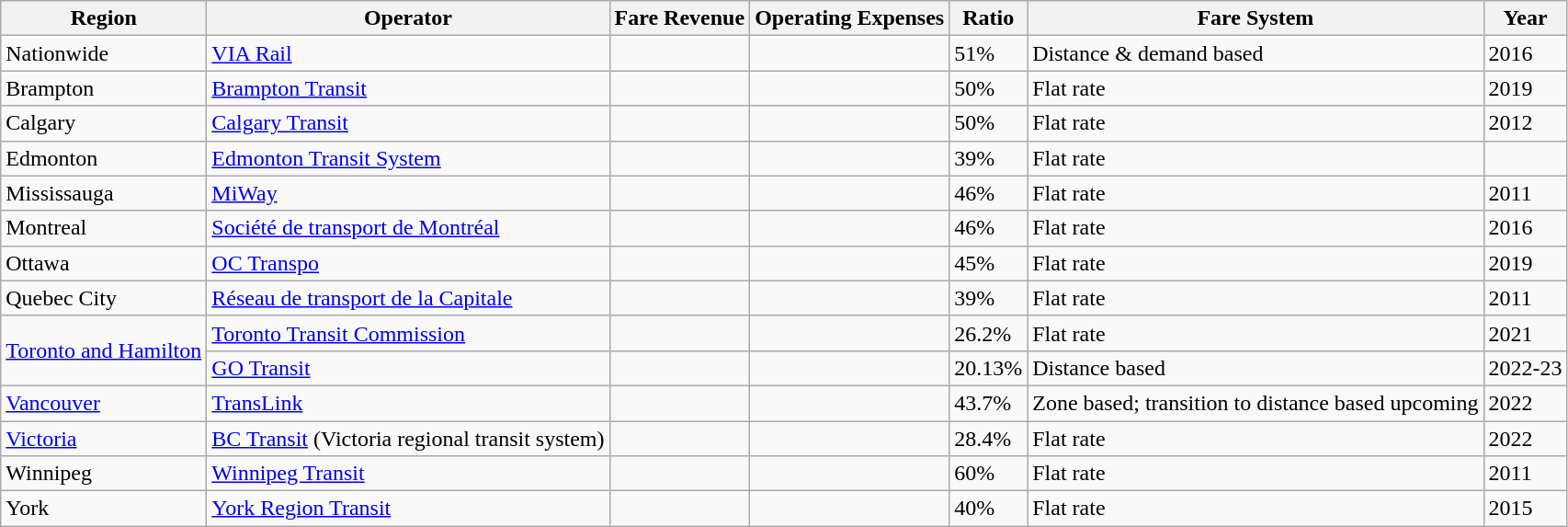<table class="wikitable sortable">
<tr>
<th>Region</th>
<th>Operator</th>
<th>Fare Revenue</th>
<th>Operating Expenses</th>
<th>Ratio</th>
<th>Fare System</th>
<th>Year</th>
</tr>
<tr>
<td>Nationwide</td>
<td><a href='#'>VIA Rail</a></td>
<td></td>
<td></td>
<td>51%</td>
<td>Distance & demand based</td>
<td>2016</td>
</tr>
<tr>
<td>Brampton</td>
<td><a href='#'>Brampton Transit</a></td>
<td></td>
<td></td>
<td>50%</td>
<td>Flat rate</td>
<td>2019</td>
</tr>
<tr>
<td>Calgary</td>
<td><a href='#'>Calgary Transit</a></td>
<td></td>
<td></td>
<td>50%</td>
<td>Flat rate</td>
<td>2012</td>
</tr>
<tr>
<td>Edmonton</td>
<td><a href='#'>Edmonton Transit System</a></td>
<td></td>
<td></td>
<td>39%</td>
<td>Flat rate</td>
<td></td>
</tr>
<tr>
<td>Mississauga</td>
<td><a href='#'>MiWay</a></td>
<td></td>
<td></td>
<td>46%</td>
<td>Flat rate</td>
<td>2011</td>
</tr>
<tr>
<td>Montreal</td>
<td><a href='#'>Société de transport de Montréal</a></td>
<td></td>
<td></td>
<td>46%</td>
<td>Flat rate</td>
<td>2016</td>
</tr>
<tr>
<td>Ottawa</td>
<td><a href='#'>OC Transpo</a></td>
<td></td>
<td></td>
<td>45%</td>
<td>Flat rate</td>
<td>2019</td>
</tr>
<tr>
<td>Quebec City</td>
<td><a href='#'>Réseau de transport de la Capitale</a></td>
<td></td>
<td></td>
<td>39%</td>
<td>Flat rate</td>
<td>2011</td>
</tr>
<tr>
<td rowspan="2"><a href='#'>Toronto and Hamilton</a></td>
<td><a href='#'>Toronto Transit Commission</a></td>
<td></td>
<td></td>
<td>26.2%</td>
<td>Flat rate</td>
<td>2021</td>
</tr>
<tr>
<td><a href='#'>GO Transit</a></td>
<td></td>
<td></td>
<td>20.13%</td>
<td>Distance based</td>
<td>2022-23</td>
</tr>
<tr>
<td><a href='#'>Vancouver</a></td>
<td><a href='#'>TransLink</a></td>
<td></td>
<td></td>
<td>43.7%</td>
<td>Zone based; transition to distance based upcoming</td>
<td>2022</td>
</tr>
<tr>
<td><a href='#'>Victoria</a></td>
<td><a href='#'>BC Transit</a> (Victoria regional transit system)</td>
<td></td>
<td></td>
<td>28.4%</td>
<td>Flat rate</td>
<td>2022</td>
</tr>
<tr>
<td>Winnipeg</td>
<td><a href='#'>Winnipeg Transit</a></td>
<td></td>
<td></td>
<td>60%</td>
<td>Flat rate</td>
<td>2011</td>
</tr>
<tr>
<td>York</td>
<td><a href='#'>York Region Transit</a></td>
<td></td>
<td></td>
<td>40%</td>
<td>Flat rate</td>
<td>2015</td>
</tr>
</table>
